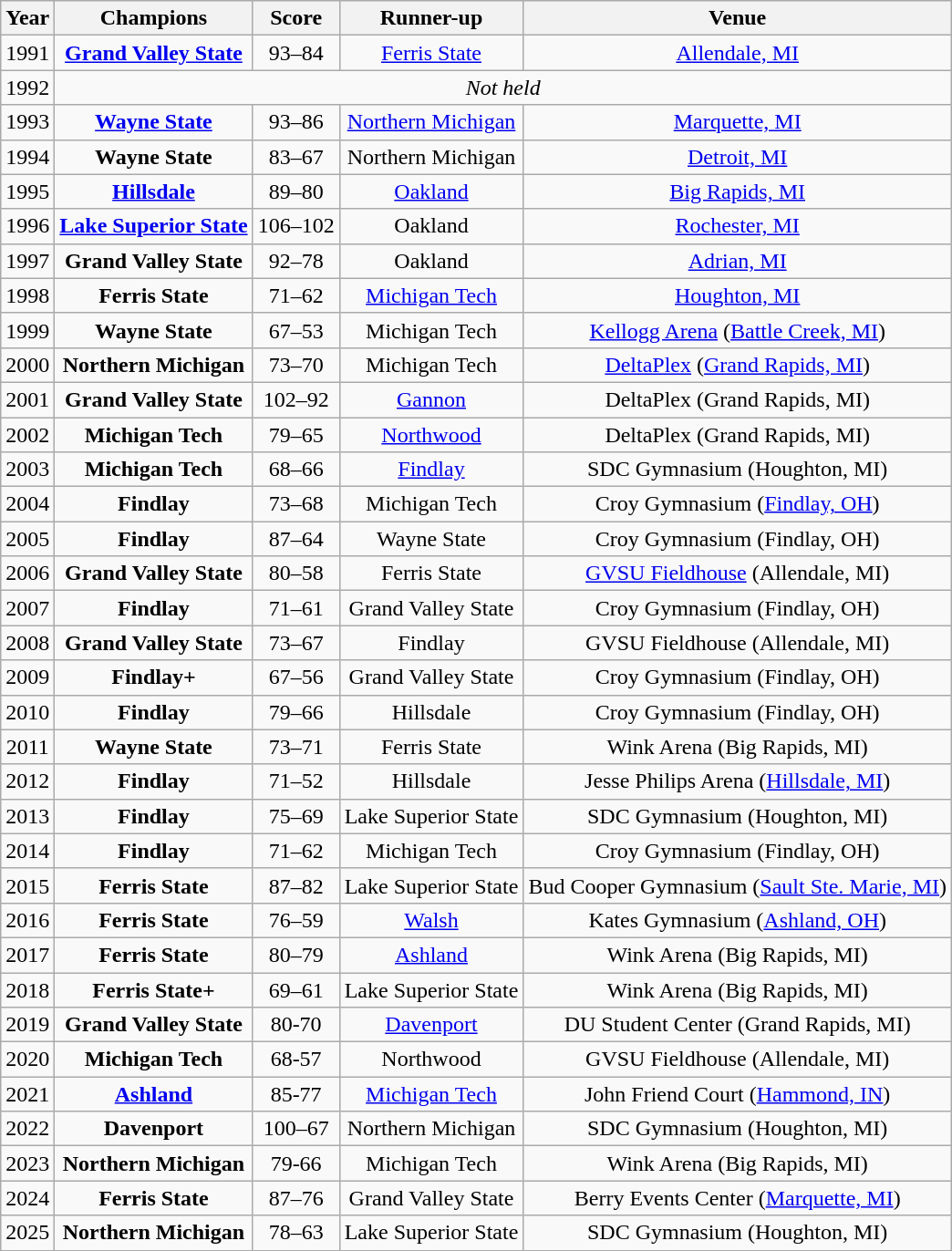<table class="wikitable sortable">
<tr>
<th>Year</th>
<th>Champions</th>
<th>Score</th>
<th>Runner-up</th>
<th>Venue</th>
</tr>
<tr align=center>
<td>1991</td>
<td><strong><a href='#'>Grand Valley State</a></strong></td>
<td>93–84</td>
<td><a href='#'>Ferris State</a></td>
<td><a href='#'>Allendale, MI</a></td>
</tr>
<tr align=center>
<td>1992</td>
<td colspan="4"><em>Not held</em></td>
</tr>
<tr align=center>
<td>1993</td>
<td><strong><a href='#'>Wayne State</a></strong></td>
<td>93–86</td>
<td><a href='#'>Northern Michigan</a></td>
<td><a href='#'>Marquette, MI</a></td>
</tr>
<tr align=center>
<td>1994</td>
<td><strong>Wayne State</strong></td>
<td>83–67</td>
<td>Northern Michigan</td>
<td><a href='#'>Detroit, MI</a></td>
</tr>
<tr align=center>
<td>1995</td>
<td><strong><a href='#'>Hillsdale</a></strong></td>
<td>89–80</td>
<td><a href='#'>Oakland</a></td>
<td><a href='#'>Big Rapids, MI</a></td>
</tr>
<tr align=center>
<td>1996</td>
<td><strong><a href='#'>Lake Superior State</a></strong></td>
<td>106–102</td>
<td>Oakland</td>
<td><a href='#'>Rochester, MI</a></td>
</tr>
<tr align=center>
<td>1997</td>
<td><strong>Grand Valley State</strong></td>
<td>92–78</td>
<td>Oakland</td>
<td><a href='#'>Adrian, MI</a></td>
</tr>
<tr align=center>
<td>1998</td>
<td><strong>Ferris State</strong></td>
<td>71–62</td>
<td><a href='#'>Michigan Tech</a></td>
<td><a href='#'>Houghton, MI</a></td>
</tr>
<tr align=center>
<td>1999</td>
<td><strong>Wayne State</strong></td>
<td>67–53</td>
<td>Michigan Tech</td>
<td><a href='#'>Kellogg Arena</a> (<a href='#'>Battle Creek, MI</a>)</td>
</tr>
<tr align=center>
<td>2000</td>
<td><strong>Northern Michigan</strong></td>
<td>73–70</td>
<td>Michigan Tech</td>
<td><a href='#'>DeltaPlex</a> (<a href='#'>Grand Rapids, MI</a>)</td>
</tr>
<tr align=center>
<td>2001</td>
<td><strong>Grand Valley State</strong></td>
<td>102–92</td>
<td><a href='#'>Gannon</a></td>
<td>DeltaPlex (Grand Rapids, MI)</td>
</tr>
<tr align=center>
<td>2002</td>
<td><strong>Michigan Tech</strong></td>
<td>79–65</td>
<td><a href='#'>Northwood</a></td>
<td>DeltaPlex (Grand Rapids, MI)</td>
</tr>
<tr align=center>
<td>2003</td>
<td><strong>Michigan Tech</strong></td>
<td>68–66</td>
<td><a href='#'>Findlay</a></td>
<td>SDC Gymnasium (Houghton, MI)</td>
</tr>
<tr align=center>
<td>2004</td>
<td><strong>Findlay</strong></td>
<td>73–68</td>
<td>Michigan Tech</td>
<td>Croy Gymnasium (<a href='#'>Findlay, OH</a>)</td>
</tr>
<tr align=center>
<td>2005</td>
<td><strong>Findlay</strong></td>
<td>87–64</td>
<td>Wayne State</td>
<td>Croy Gymnasium (Findlay, OH)</td>
</tr>
<tr align=center>
<td>2006</td>
<td><strong>Grand Valley State</strong></td>
<td>80–58</td>
<td>Ferris State</td>
<td><a href='#'>GVSU Fieldhouse</a> (Allendale, MI)</td>
</tr>
<tr align=center>
<td>2007</td>
<td><strong>Findlay</strong></td>
<td>71–61</td>
<td>Grand Valley State</td>
<td>Croy Gymnasium (Findlay, OH)</td>
</tr>
<tr align=center>
<td>2008</td>
<td><strong>Grand Valley State</strong></td>
<td>73–67</td>
<td>Findlay</td>
<td>GVSU Fieldhouse (Allendale, MI)</td>
</tr>
<tr align=center>
<td>2009</td>
<td><strong>Findlay+</strong></td>
<td>67–56</td>
<td>Grand Valley State</td>
<td>Croy Gymnasium (Findlay, OH)</td>
</tr>
<tr align=center>
<td>2010</td>
<td><strong>Findlay</strong></td>
<td>79–66</td>
<td>Hillsdale</td>
<td>Croy Gymnasium (Findlay, OH)</td>
</tr>
<tr align=center>
<td>2011</td>
<td><strong>Wayne State</strong></td>
<td>73–71</td>
<td>Ferris State</td>
<td>Wink Arena (Big Rapids, MI)</td>
</tr>
<tr align=center>
<td>2012</td>
<td><strong>Findlay</strong></td>
<td>71–52</td>
<td>Hillsdale</td>
<td>Jesse Philips Arena (<a href='#'>Hillsdale, MI</a>)</td>
</tr>
<tr align=center>
<td>2013</td>
<td><strong>Findlay</strong></td>
<td>75–69</td>
<td>Lake Superior State</td>
<td>SDC Gymnasium (Houghton, MI)</td>
</tr>
<tr align=center>
<td>2014</td>
<td><strong>Findlay</strong></td>
<td>71–62</td>
<td>Michigan Tech</td>
<td>Croy Gymnasium (Findlay, OH)</td>
</tr>
<tr align=center>
<td>2015</td>
<td><strong>Ferris State</strong></td>
<td>87–82</td>
<td>Lake Superior State</td>
<td>Bud Cooper Gymnasium (<a href='#'>Sault Ste. Marie, MI</a>)</td>
</tr>
<tr align=center>
<td>2016</td>
<td><strong>Ferris State</strong></td>
<td>76–59</td>
<td><a href='#'>Walsh</a></td>
<td>Kates Gymnasium (<a href='#'>Ashland, OH</a>)</td>
</tr>
<tr align=center>
<td>2017</td>
<td><strong>Ferris State</strong></td>
<td>80–79</td>
<td><a href='#'>Ashland</a></td>
<td>Wink Arena (Big Rapids, MI)</td>
</tr>
<tr align=center>
<td>2018</td>
<td><strong>Ferris State+</strong></td>
<td>69–61</td>
<td>Lake Superior State</td>
<td>Wink Arena (Big Rapids, MI)</td>
</tr>
<tr align=center>
<td>2019</td>
<td><strong>Grand Valley State</strong></td>
<td>80-70</td>
<td><a href='#'>Davenport</a></td>
<td>DU Student Center (Grand Rapids, MI)</td>
</tr>
<tr align=center>
<td>2020</td>
<td><strong>Michigan Tech</strong></td>
<td>68-57</td>
<td>Northwood</td>
<td>GVSU Fieldhouse (Allendale, MI)</td>
</tr>
<tr align=center>
<td>2021</td>
<td><strong><a href='#'>Ashland</a></strong></td>
<td>85-77</td>
<td><a href='#'>Michigan Tech</a></td>
<td>John Friend Court (<a href='#'>Hammond, IN</a>)</td>
</tr>
<tr align=center>
<td>2022</td>
<td><strong>Davenport</strong></td>
<td>100–67</td>
<td>Northern Michigan</td>
<td>SDC Gymnasium (Houghton, MI)</td>
</tr>
<tr align=center>
<td>2023</td>
<td><strong>Northern Michigan</strong></td>
<td>79-66</td>
<td>Michigan Tech</td>
<td>Wink Arena (Big Rapids, MI)</td>
</tr>
<tr align=center>
<td>2024</td>
<td><strong>Ferris State</strong></td>
<td>87–76</td>
<td>Grand Valley State</td>
<td>Berry Events Center (<a href='#'>Marquette, MI</a>)</td>
</tr>
<tr align=center>
<td>2025</td>
<td><strong>Northern Michigan</strong></td>
<td>78–63</td>
<td>Lake Superior State</td>
<td>SDC Gymnasium (Houghton, MI)</td>
</tr>
</table>
